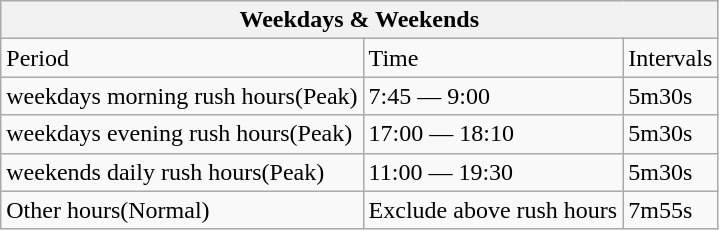<table class="wikitable">
<tr>
<th colspan=3 align=center>Weekdays & Weekends</th>
</tr>
<tr>
<td>Period</td>
<td>Time</td>
<td>Intervals</td>
</tr>
<tr>
<td>weekdays morning rush hours(Peak)</td>
<td>7:45 — 9:00</td>
<td>5m30s</td>
</tr>
<tr>
<td>weekdays evening rush hours(Peak)</td>
<td>17:00 — 18:10</td>
<td>5m30s</td>
</tr>
<tr>
<td>weekends daily rush hours(Peak)</td>
<td>11:00 — 19:30</td>
<td>5m30s</td>
</tr>
<tr>
<td>Other hours(Normal)</td>
<td>Exclude above rush hours</td>
<td>7m55s</td>
</tr>
</table>
